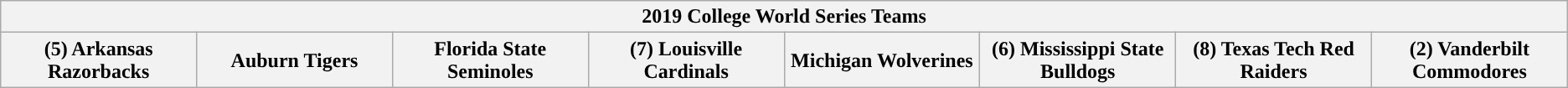<table class="wikitable">
<tr>
<th colspan=8>2019 College World Series Teams</th>
</tr>
<tr>
<th style="width: 10%; ">(5) Arkansas Razorbacks</th>
<th style="width: 10%; ">Auburn Tigers</th>
<th style="width: 10%; ">Florida State Seminoles</th>
<th style="width: 10%; ">(7) Louisville Cardinals</th>
<th style="width: 10%; ">Michigan Wolverines</th>
<th style="width: 10%; ">(6) Mississippi State Bulldogs</th>
<th style="width: 10%; ">(8) Texas Tech Red Raiders</th>
<th style="width: 10%; ">(2) Vanderbilt Commodores</th>
</tr>
</table>
